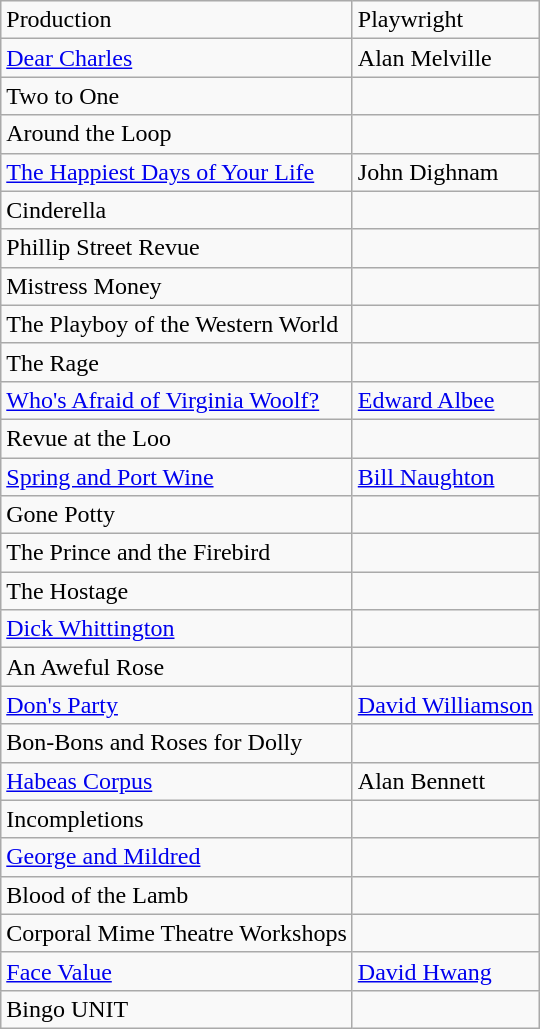<table class="wikitable">
<tr>
<td>Production</td>
<td>Playwright</td>
</tr>
<tr>
<td><a href='#'>Dear Charles</a></td>
<td>Alan Melville</td>
</tr>
<tr>
<td>Two to One</td>
<td></td>
</tr>
<tr>
<td>Around the Loop</td>
<td></td>
</tr>
<tr>
<td><a href='#'>The Happiest Days of Your Life</a></td>
<td>John Dighnam</td>
</tr>
<tr>
<td>Cinderella</td>
<td></td>
</tr>
<tr>
<td>Phillip Street Revue</td>
</tr>
<tr>
<td>Mistress Money</td>
<td></td>
</tr>
<tr>
<td>The Playboy of the Western World</td>
<td></td>
</tr>
<tr>
<td>The Rage</td>
<td></td>
</tr>
<tr>
<td><a href='#'>Who's Afraid of Virginia Woolf?</a></td>
<td><a href='#'>Edward Albee</a></td>
</tr>
<tr>
<td>Revue at the Loo</td>
<td></td>
</tr>
<tr>
<td><a href='#'>Spring and Port Wine</a></td>
<td><a href='#'>Bill Naughton</a></td>
</tr>
<tr>
<td>Gone Potty</td>
<td></td>
</tr>
<tr>
<td>The Prince and the Firebird</td>
<td></td>
</tr>
<tr>
<td>The Hostage</td>
<td></td>
</tr>
<tr>
<td><a href='#'>Dick Whittington</a></td>
<td></td>
</tr>
<tr>
<td>An Aweful Rose</td>
<td></td>
</tr>
<tr>
<td><a href='#'>Don's Party</a></td>
<td><a href='#'>David Williamson</a></td>
</tr>
<tr>
<td>Bon-Bons and Roses for Dolly</td>
<td></td>
</tr>
<tr>
<td><a href='#'>Habeas Corpus</a></td>
<td>Alan Bennett</td>
</tr>
<tr>
<td>Incompletions</td>
<td></td>
</tr>
<tr>
<td><a href='#'>George and Mildred</a></td>
<td></td>
</tr>
<tr>
<td>Blood of the Lamb</td>
<td></td>
</tr>
<tr>
<td>Corporal Mime Theatre Workshops</td>
<td></td>
</tr>
<tr>
<td><a href='#'>Face Value</a></td>
<td><a href='#'>David Hwang</a></td>
</tr>
<tr>
<td>Bingo UNIT</td>
<td></td>
</tr>
</table>
